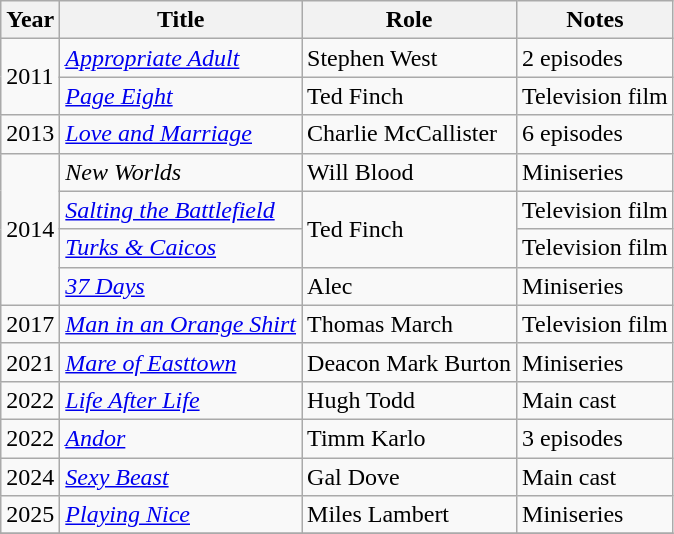<table class="wikitable sortable">
<tr>
<th>Year</th>
<th>Title</th>
<th>Role</th>
<th class="unsortable">Notes</th>
</tr>
<tr>
<td rowspan="2">2011</td>
<td><em><a href='#'>Appropriate Adult</a></em></td>
<td>Stephen West</td>
<td>2 episodes</td>
</tr>
<tr>
<td><em><a href='#'>Page Eight</a></em></td>
<td>Ted Finch</td>
<td>Television film</td>
</tr>
<tr>
<td>2013</td>
<td><em><a href='#'>Love and Marriage</a></em></td>
<td>Charlie McCallister</td>
<td>6 episodes</td>
</tr>
<tr>
<td rowspan="4">2014</td>
<td><em>New Worlds</em></td>
<td>Will Blood</td>
<td>Miniseries</td>
</tr>
<tr>
<td><em><a href='#'>Salting the Battlefield</a></em></td>
<td rowspan="2">Ted Finch</td>
<td>Television film</td>
</tr>
<tr>
<td><em><a href='#'>Turks & Caicos</a></em></td>
<td>Television film</td>
</tr>
<tr>
<td><em><a href='#'>37 Days</a></em></td>
<td>Alec</td>
<td>Miniseries</td>
</tr>
<tr>
<td>2017</td>
<td><em><a href='#'>Man in an Orange Shirt</a></em></td>
<td>Thomas March</td>
<td>Television film</td>
</tr>
<tr>
<td>2021</td>
<td><em><a href='#'>Mare of Easttown</a></em></td>
<td>Deacon Mark Burton</td>
<td>Miniseries</td>
</tr>
<tr>
<td>2022</td>
<td><em><a href='#'>Life After Life</a></em></td>
<td>Hugh Todd</td>
<td>Main cast</td>
</tr>
<tr>
<td>2022</td>
<td><em><a href='#'>Andor</a></em></td>
<td>Timm Karlo</td>
<td>3 episodes</td>
</tr>
<tr>
<td>2024</td>
<td><em><a href='#'>Sexy Beast</a></em></td>
<td>Gal Dove</td>
<td>Main cast</td>
</tr>
<tr>
<td>2025</td>
<td><em><a href='#'>Playing Nice</a></td>
<td>Miles  Lambert</td>
<td>Miniseries</td>
</tr>
<tr>
</tr>
</table>
